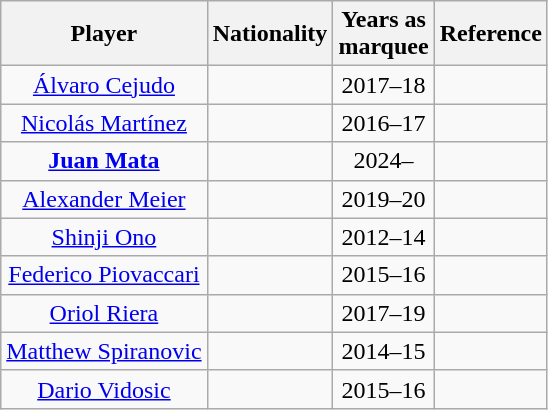<table class="wikitable" style="text-align:center">
<tr>
<th>Player</th>
<th>Nationality</th>
<th>Years as <br>marquee</th>
<th>Reference</th>
</tr>
<tr>
<td><a href='#'>Álvaro Cejudo</a></td>
<td></td>
<td>2017–18</td>
<td></td>
</tr>
<tr>
<td><a href='#'>Nicolás Martínez</a></td>
<td></td>
<td>2016–17</td>
<td></td>
</tr>
<tr>
<td><strong><a href='#'>Juan Mata</a></strong></td>
<td></td>
<td>2024–</td>
<td></td>
</tr>
<tr>
<td><a href='#'>Alexander Meier</a></td>
<td></td>
<td>2019–20</td>
<td></td>
</tr>
<tr>
<td><a href='#'>Shinji Ono</a></td>
<td></td>
<td>2012–14</td>
<td></td>
</tr>
<tr>
<td><a href='#'>Federico Piovaccari</a></td>
<td></td>
<td>2015–16</td>
<td></td>
</tr>
<tr>
<td><a href='#'>Oriol Riera</a></td>
<td></td>
<td>2017–19</td>
<td></td>
</tr>
<tr>
<td><a href='#'>Matthew Spiranovic</a></td>
<td></td>
<td>2014–15</td>
<td></td>
</tr>
<tr>
<td><a href='#'>Dario Vidosic</a></td>
<td></td>
<td>2015–16</td>
<td></td>
</tr>
</table>
